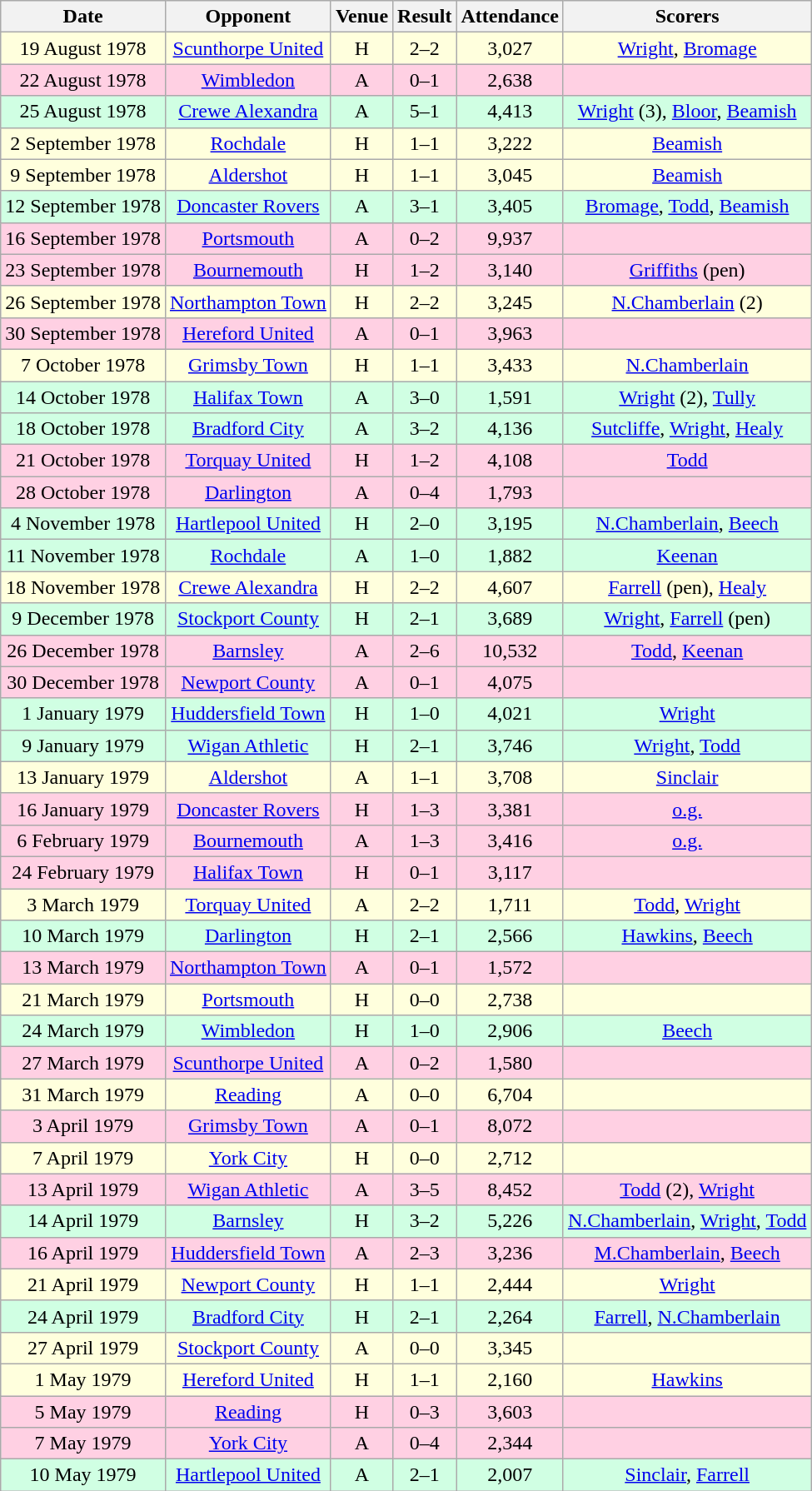<table class="wikitable sortable" style="font-size:100%; text-align:center">
<tr>
<th>Date</th>
<th>Opponent</th>
<th>Venue</th>
<th>Result</th>
<th>Attendance</th>
<th>Scorers</th>
</tr>
<tr style="background-color: #ffffdd;">
<td>19 August 1978</td>
<td><a href='#'>Scunthorpe United</a></td>
<td>H</td>
<td>2–2</td>
<td>3,027</td>
<td><a href='#'>Wright</a>, <a href='#'>Bromage</a></td>
</tr>
<tr style="background-color: #ffd0e3;">
<td>22 August 1978</td>
<td><a href='#'>Wimbledon</a></td>
<td>A</td>
<td>0–1</td>
<td>2,638</td>
<td></td>
</tr>
<tr style="background-color: #d0ffe3;">
<td>25 August 1978</td>
<td><a href='#'>Crewe Alexandra</a></td>
<td>A</td>
<td>5–1</td>
<td>4,413</td>
<td><a href='#'>Wright</a> (3), <a href='#'>Bloor</a>, <a href='#'>Beamish</a></td>
</tr>
<tr style="background-color: #ffffdd;">
<td>2 September 1978</td>
<td><a href='#'>Rochdale</a></td>
<td>H</td>
<td>1–1</td>
<td>3,222</td>
<td><a href='#'>Beamish</a></td>
</tr>
<tr style="background-color: #ffffdd;">
<td>9 September 1978</td>
<td><a href='#'>Aldershot</a></td>
<td>H</td>
<td>1–1</td>
<td>3,045</td>
<td><a href='#'>Beamish</a></td>
</tr>
<tr style="background-color: #d0ffe3;">
<td>12 September 1978</td>
<td><a href='#'>Doncaster Rovers</a></td>
<td>A</td>
<td>3–1</td>
<td>3,405</td>
<td><a href='#'>Bromage</a>, <a href='#'>Todd</a>, <a href='#'>Beamish</a></td>
</tr>
<tr style="background-color: #ffd0e3;">
<td>16 September 1978</td>
<td><a href='#'>Portsmouth</a></td>
<td>A</td>
<td>0–2</td>
<td>9,937</td>
<td></td>
</tr>
<tr style="background-color: #ffd0e3;">
<td>23 September 1978</td>
<td><a href='#'>Bournemouth</a></td>
<td>H</td>
<td>1–2</td>
<td>3,140</td>
<td><a href='#'>Griffiths</a> (pen)</td>
</tr>
<tr style="background-color: #ffffdd;">
<td>26 September 1978</td>
<td><a href='#'>Northampton Town</a></td>
<td>H</td>
<td>2–2</td>
<td>3,245</td>
<td><a href='#'>N.Chamberlain</a> (2)</td>
</tr>
<tr style="background-color: #ffd0e3;">
<td>30 September 1978</td>
<td><a href='#'>Hereford United</a></td>
<td>A</td>
<td>0–1</td>
<td>3,963</td>
<td></td>
</tr>
<tr style="background-color: #ffffdd;">
<td>7 October 1978</td>
<td><a href='#'>Grimsby Town</a></td>
<td>H</td>
<td>1–1</td>
<td>3,433</td>
<td><a href='#'>N.Chamberlain</a></td>
</tr>
<tr style="background-color: #d0ffe3;">
<td>14 October 1978</td>
<td><a href='#'>Halifax Town</a></td>
<td>A</td>
<td>3–0</td>
<td>1,591</td>
<td><a href='#'>Wright</a> (2), <a href='#'>Tully</a></td>
</tr>
<tr style="background-color: #d0ffe3;">
<td>18 October 1978</td>
<td><a href='#'>Bradford City</a></td>
<td>A</td>
<td>3–2</td>
<td>4,136</td>
<td><a href='#'>Sutcliffe</a>, <a href='#'>Wright</a>, <a href='#'>Healy</a></td>
</tr>
<tr style="background-color: #ffd0e3;">
<td>21 October 1978</td>
<td><a href='#'>Torquay United</a></td>
<td>H</td>
<td>1–2</td>
<td>4,108</td>
<td><a href='#'>Todd</a></td>
</tr>
<tr style="background-color: #ffd0e3;">
<td>28 October 1978</td>
<td><a href='#'>Darlington</a></td>
<td>A</td>
<td>0–4</td>
<td>1,793</td>
<td></td>
</tr>
<tr style="background-color: #d0ffe3;">
<td>4 November 1978</td>
<td><a href='#'>Hartlepool United</a></td>
<td>H</td>
<td>2–0</td>
<td>3,195</td>
<td><a href='#'>N.Chamberlain</a>, <a href='#'>Beech</a></td>
</tr>
<tr style="background-color: #d0ffe3;">
<td>11 November 1978</td>
<td><a href='#'>Rochdale</a></td>
<td>A</td>
<td>1–0</td>
<td>1,882</td>
<td><a href='#'>Keenan</a></td>
</tr>
<tr style="background-color: #ffffdd;">
<td>18 November 1978</td>
<td><a href='#'>Crewe Alexandra</a></td>
<td>H</td>
<td>2–2</td>
<td>4,607</td>
<td><a href='#'>Farrell</a> (pen), <a href='#'>Healy</a></td>
</tr>
<tr style="background-color: #d0ffe3;">
<td>9 December 1978</td>
<td><a href='#'>Stockport County</a></td>
<td>H</td>
<td>2–1</td>
<td>3,689</td>
<td><a href='#'>Wright</a>, <a href='#'>Farrell</a> (pen)</td>
</tr>
<tr style="background-color: #ffd0e3;">
<td>26 December 1978</td>
<td><a href='#'>Barnsley</a></td>
<td>A</td>
<td>2–6</td>
<td>10,532</td>
<td><a href='#'>Todd</a>, <a href='#'>Keenan</a></td>
</tr>
<tr style="background-color: #ffd0e3;">
<td>30 December 1978</td>
<td><a href='#'>Newport County</a></td>
<td>A</td>
<td>0–1</td>
<td>4,075</td>
<td></td>
</tr>
<tr style="background-color: #d0ffe3;">
<td>1 January 1979</td>
<td><a href='#'>Huddersfield Town</a></td>
<td>H</td>
<td>1–0</td>
<td>4,021</td>
<td><a href='#'>Wright</a></td>
</tr>
<tr style="background-color: #d0ffe3;">
<td>9 January 1979</td>
<td><a href='#'>Wigan Athletic</a></td>
<td>H</td>
<td>2–1</td>
<td>3,746</td>
<td><a href='#'>Wright</a>, <a href='#'>Todd</a></td>
</tr>
<tr style="background-color: #ffffdd;">
<td>13 January 1979</td>
<td><a href='#'>Aldershot</a></td>
<td>A</td>
<td>1–1</td>
<td>3,708</td>
<td><a href='#'>Sinclair</a></td>
</tr>
<tr style="background-color: #ffd0e3;">
<td>16 January 1979</td>
<td><a href='#'>Doncaster Rovers</a></td>
<td>H</td>
<td>1–3</td>
<td>3,381</td>
<td><a href='#'>o.g.</a></td>
</tr>
<tr style="background-color: #ffd0e3;">
<td>6 February 1979</td>
<td><a href='#'>Bournemouth</a></td>
<td>A</td>
<td>1–3</td>
<td>3,416</td>
<td><a href='#'>o.g.</a></td>
</tr>
<tr style="background-color: #ffd0e3;">
<td>24 February 1979</td>
<td><a href='#'>Halifax Town</a></td>
<td>H</td>
<td>0–1</td>
<td>3,117</td>
<td></td>
</tr>
<tr style="background-color: #ffffdd;">
<td>3 March 1979</td>
<td><a href='#'>Torquay United</a></td>
<td>A</td>
<td>2–2</td>
<td>1,711</td>
<td><a href='#'>Todd</a>, <a href='#'>Wright</a></td>
</tr>
<tr style="background-color: #d0ffe3;">
<td>10 March 1979</td>
<td><a href='#'>Darlington</a></td>
<td>H</td>
<td>2–1</td>
<td>2,566</td>
<td><a href='#'>Hawkins</a>, <a href='#'>Beech</a></td>
</tr>
<tr style="background-color: #ffd0e3;">
<td>13 March 1979</td>
<td><a href='#'>Northampton Town</a></td>
<td>A</td>
<td>0–1</td>
<td>1,572</td>
<td></td>
</tr>
<tr style="background-color: #ffffdd;">
<td>21 March 1979</td>
<td><a href='#'>Portsmouth</a></td>
<td>H</td>
<td>0–0</td>
<td>2,738</td>
<td></td>
</tr>
<tr style="background-color: #d0ffe3;">
<td>24 March 1979</td>
<td><a href='#'>Wimbledon</a></td>
<td>H</td>
<td>1–0</td>
<td>2,906</td>
<td><a href='#'>Beech</a></td>
</tr>
<tr style="background-color: #ffd0e3;">
<td>27 March 1979</td>
<td><a href='#'>Scunthorpe United</a></td>
<td>A</td>
<td>0–2</td>
<td>1,580</td>
<td></td>
</tr>
<tr style="background-color: #ffffdd;">
<td>31 March 1979</td>
<td><a href='#'>Reading</a></td>
<td>A</td>
<td>0–0</td>
<td>6,704</td>
<td></td>
</tr>
<tr style="background-color: #ffd0e3;">
<td>3 April 1979</td>
<td><a href='#'>Grimsby Town</a></td>
<td>A</td>
<td>0–1</td>
<td>8,072</td>
<td></td>
</tr>
<tr style="background-color: #ffffdd;">
<td>7 April 1979</td>
<td><a href='#'>York City</a></td>
<td>H</td>
<td>0–0</td>
<td>2,712</td>
<td></td>
</tr>
<tr style="background-color: #ffd0e3;">
<td>13 April 1979</td>
<td><a href='#'>Wigan Athletic</a></td>
<td>A</td>
<td>3–5</td>
<td>8,452</td>
<td><a href='#'>Todd</a> (2), <a href='#'>Wright</a></td>
</tr>
<tr style="background-color: #d0ffe3;">
<td>14 April 1979</td>
<td><a href='#'>Barnsley</a></td>
<td>H</td>
<td>3–2</td>
<td>5,226</td>
<td><a href='#'>N.Chamberlain</a>, <a href='#'>Wright</a>, <a href='#'>Todd</a></td>
</tr>
<tr style="background-color: #ffd0e3;">
<td>16 April 1979</td>
<td><a href='#'>Huddersfield Town</a></td>
<td>A</td>
<td>2–3</td>
<td>3,236</td>
<td><a href='#'>M.Chamberlain</a>, <a href='#'>Beech</a></td>
</tr>
<tr style="background-color: #ffffdd;">
<td>21 April 1979</td>
<td><a href='#'>Newport County</a></td>
<td>H</td>
<td>1–1</td>
<td>2,444</td>
<td><a href='#'>Wright</a></td>
</tr>
<tr style="background-color: #d0ffe3;">
<td>24 April 1979</td>
<td><a href='#'>Bradford City</a></td>
<td>H</td>
<td>2–1</td>
<td>2,264</td>
<td><a href='#'>Farrell</a>, <a href='#'>N.Chamberlain</a></td>
</tr>
<tr style="background-color: #ffffdd;">
<td>27 April 1979</td>
<td><a href='#'>Stockport County</a></td>
<td>A</td>
<td>0–0</td>
<td>3,345</td>
<td></td>
</tr>
<tr style="background-color: #ffffdd;">
<td>1 May 1979</td>
<td><a href='#'>Hereford United</a></td>
<td>H</td>
<td>1–1</td>
<td>2,160</td>
<td><a href='#'>Hawkins</a></td>
</tr>
<tr style="background-color: #ffd0e3;">
<td>5 May 1979</td>
<td><a href='#'>Reading</a></td>
<td>H</td>
<td>0–3</td>
<td>3,603</td>
<td></td>
</tr>
<tr style="background-color: #ffd0e3;">
<td>7 May 1979</td>
<td><a href='#'>York City</a></td>
<td>A</td>
<td>0–4</td>
<td>2,344</td>
<td></td>
</tr>
<tr style="background-color: #d0ffe3;">
<td>10 May 1979</td>
<td><a href='#'>Hartlepool United</a></td>
<td>A</td>
<td>2–1</td>
<td>2,007</td>
<td><a href='#'>Sinclair</a>, <a href='#'>Farrell</a></td>
</tr>
</table>
